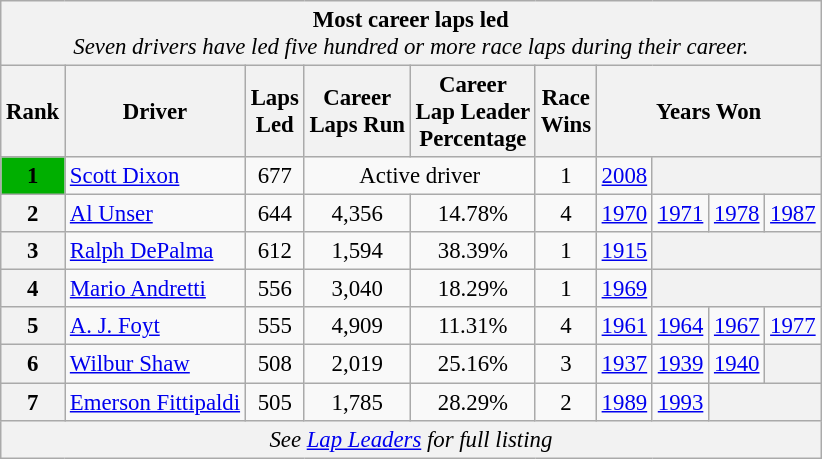<table class="wikitable" style="font-size:95%;">
<tr>
<td style="background:#f2f2f2; text-align:center;" colspan="10"><strong>Most career laps led</strong><br><em>Seven drivers have led five hundred or more race laps during their career.</em></td>
</tr>
<tr>
<th>Rank</th>
<th>Driver</th>
<th>Laps<br>Led</th>
<th>Career<br>Laps Run</th>
<th>Career<br>Lap Leader<br>Percentage</th>
<th>Race<br>Wins</th>
<td style="background:#f2f2f2; text-align:center;" colspan="4"><strong>Years Won</strong></td>
</tr>
<tr>
<td style="background:#00af00; text-align:center;"><strong>1</strong></td>
<td> <a href='#'>Scott Dixon</a></td>
<td align=center>677</td>
<td style="text-align:center;" colspan="2">Active driver</td>
<td align=center>1</td>
<td align=center><a href='#'>2008</a></td>
<td style="background:#f2f2f2; text-align:center;" colspan="3"> </td>
</tr>
<tr>
<td style="background:#f2f2f2; text-align:center;"><strong>2</strong></td>
<td> <a href='#'>Al Unser</a></td>
<td align=center>644</td>
<td align=center>4,356</td>
<td align=center>14.78%</td>
<td align=center>4</td>
<td align=center><a href='#'>1970</a></td>
<td align=center><a href='#'>1971</a></td>
<td align=center><a href='#'>1978</a></td>
<td align=center><a href='#'>1987</a></td>
</tr>
<tr>
<td style="background:#f2f2f2; text-align:center;"><strong>3</strong></td>
<td> <a href='#'>Ralph DePalma</a></td>
<td align=center>612</td>
<td align=center>1,594</td>
<td align=center>38.39%</td>
<td align=center>1</td>
<td align=center><a href='#'>1915</a></td>
<td style="background:#f2f2f2; text-align:center;" colspan="3"> </td>
</tr>
<tr>
<td style="background:#f2f2f2; text-align:center;"><strong>4</strong></td>
<td> <a href='#'>Mario Andretti</a></td>
<td align=center>556</td>
<td align=center>3,040</td>
<td align=center>18.29%</td>
<td align=center>1</td>
<td align=center><a href='#'>1969</a></td>
<td style="background:#f2f2f2; text-align:center;" colspan="3"> </td>
</tr>
<tr>
<td style="background:#f2f2f2; text-align:center;"><strong>5</strong></td>
<td> <a href='#'>A. J. Foyt</a></td>
<td align=center>555</td>
<td align=center>4,909</td>
<td align=center>11.31%</td>
<td align=center>4</td>
<td align=center><a href='#'>1961</a></td>
<td align=center><a href='#'>1964</a></td>
<td align=center><a href='#'>1967</a></td>
<td align=center><a href='#'>1977</a></td>
</tr>
<tr>
<td style="background:#f2f2f2; text-align:center;"><strong>6</strong></td>
<td> <a href='#'>Wilbur Shaw</a></td>
<td align=center>508</td>
<td align=center>2,019</td>
<td align=center>25.16%</td>
<td align=center>3</td>
<td align=center><a href='#'>1937</a></td>
<td align=center><a href='#'>1939</a></td>
<td align=center><a href='#'>1940</a></td>
<td style="background:#f2f2f2; text-align:center;"> </td>
</tr>
<tr>
<td style="background:#f2f2f2; text-align:center;"><strong>7</strong></td>
<td> <a href='#'>Emerson Fittipaldi</a></td>
<td align=center>505</td>
<td align=center>1,785</td>
<td align=center>28.29%</td>
<td align=center>2</td>
<td align=center><a href='#'>1989</a></td>
<td align=center><a href='#'>1993</a></td>
<td style="background:#f2f2f2; text-align:center;" colspan="2"> </td>
</tr>
<tr>
<td style="background:#F2F2F2;" align="center" colspan="10"><em>See <a href='#'>Lap Leaders</a> for full listing</em></td>
</tr>
</table>
